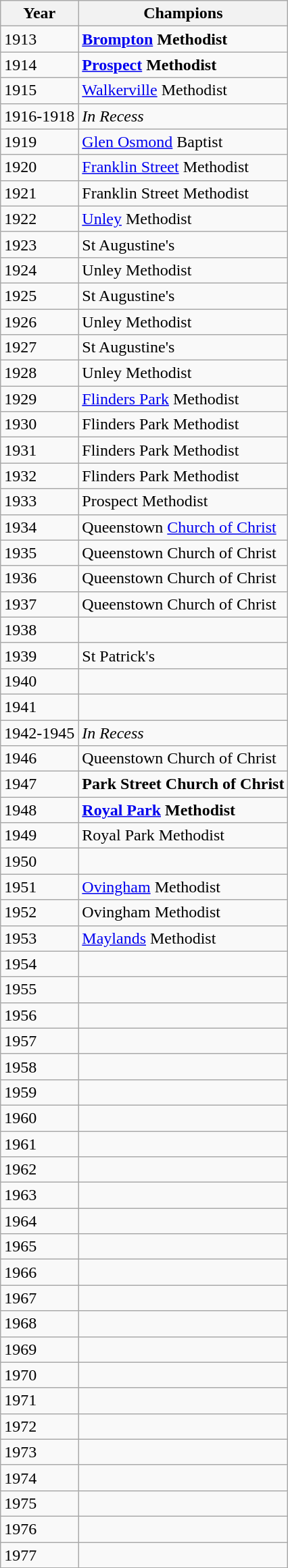<table class="wikitable">
<tr>
<th>Year</th>
<th>Champions</th>
</tr>
<tr>
<td>1913</td>
<td><a href='#'><strong>Brompton</strong></a> <strong>Methodist</strong> </td>
</tr>
<tr>
<td>1914</td>
<td><a href='#'><strong>Prospect</strong></a> <strong>Methodist</strong> </td>
</tr>
<tr>
<td>1915</td>
<td><a href='#'>Walkerville</a> Methodist </td>
</tr>
<tr>
<td>1916-1918</td>
<td><em>In Recess</em></td>
</tr>
<tr>
<td>1919</td>
<td><a href='#'>Glen Osmond</a> Baptist </td>
</tr>
<tr>
<td>1920</td>
<td><a href='#'>Franklin Street</a> Methodist </td>
</tr>
<tr>
<td>1921</td>
<td>Franklin Street Methodist </td>
</tr>
<tr>
<td>1922</td>
<td><a href='#'>Unley</a> Methodist </td>
</tr>
<tr>
<td>1923</td>
<td>St Augustine's </td>
</tr>
<tr>
<td>1924</td>
<td>Unley Methodist </td>
</tr>
<tr>
<td>1925</td>
<td>St Augustine's </td>
</tr>
<tr>
<td>1926</td>
<td>Unley Methodist </td>
</tr>
<tr>
<td>1927</td>
<td>St Augustine's </td>
</tr>
<tr>
<td>1928</td>
<td>Unley Methodist </td>
</tr>
<tr>
<td>1929</td>
<td><a href='#'>Flinders Park</a> Methodist </td>
</tr>
<tr>
<td>1930</td>
<td>Flinders Park Methodist </td>
</tr>
<tr>
<td>1931</td>
<td>Flinders Park Methodist </td>
</tr>
<tr>
<td>1932</td>
<td>Flinders Park Methodist </td>
</tr>
<tr>
<td>1933</td>
<td>Prospect Methodist </td>
</tr>
<tr>
<td>1934</td>
<td>Queenstown <a href='#'>Church of Christ</a></td>
</tr>
<tr>
<td>1935</td>
<td>Queenstown Church of Christ</td>
</tr>
<tr>
<td>1936</td>
<td>Queenstown Church of Christ</td>
</tr>
<tr>
<td>1937</td>
<td>Queenstown Church of Christ</td>
</tr>
<tr>
<td>1938</td>
<td></td>
</tr>
<tr>
<td>1939</td>
<td>St Patrick's </td>
</tr>
<tr>
<td>1940</td>
<td></td>
</tr>
<tr>
<td>1941</td>
<td></td>
</tr>
<tr>
<td>1942-1945</td>
<td><em>In Recess</em></td>
</tr>
<tr>
<td>1946</td>
<td>Queenstown Church of Christ </td>
</tr>
<tr>
<td>1947</td>
<td><strong>Park Street Church of Christ</strong> </td>
</tr>
<tr>
<td>1948</td>
<td><a href='#'><strong>Royal Park</strong></a> <strong>Methodist</strong> </td>
</tr>
<tr>
<td>1949</td>
<td>Royal Park Methodist </td>
</tr>
<tr>
<td>1950</td>
<td></td>
</tr>
<tr>
<td>1951</td>
<td><a href='#'>Ovingham</a> Methodist </td>
</tr>
<tr>
<td>1952</td>
<td>Ovingham Methodist </td>
</tr>
<tr>
<td>1953</td>
<td><a href='#'>Maylands</a> Methodist </td>
</tr>
<tr>
<td>1954</td>
<td></td>
</tr>
<tr>
<td>1955</td>
<td></td>
</tr>
<tr>
<td>1956</td>
<td></td>
</tr>
<tr>
<td>1957</td>
<td></td>
</tr>
<tr>
<td>1958</td>
<td></td>
</tr>
<tr>
<td>1959</td>
<td></td>
</tr>
<tr>
<td>1960</td>
<td></td>
</tr>
<tr>
<td>1961</td>
<td></td>
</tr>
<tr>
<td>1962</td>
<td></td>
</tr>
<tr>
<td>1963</td>
<td></td>
</tr>
<tr>
<td>1964</td>
<td></td>
</tr>
<tr>
<td>1965</td>
<td></td>
</tr>
<tr>
<td>1966</td>
<td></td>
</tr>
<tr>
<td>1967</td>
<td></td>
</tr>
<tr>
<td>1968</td>
<td></td>
</tr>
<tr>
<td>1969</td>
<td></td>
</tr>
<tr>
<td>1970</td>
<td></td>
</tr>
<tr>
<td>1971</td>
<td></td>
</tr>
<tr>
<td>1972</td>
<td></td>
</tr>
<tr>
<td>1973</td>
<td></td>
</tr>
<tr>
<td>1974</td>
<td></td>
</tr>
<tr>
<td>1975</td>
<td></td>
</tr>
<tr>
<td>1976</td>
<td></td>
</tr>
<tr>
<td>1977</td>
<td></td>
</tr>
</table>
